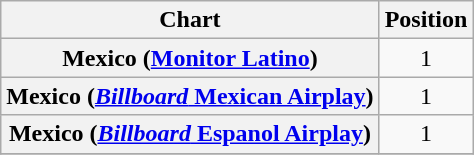<table class="wikitable plainrowheaders" style="text-align:center;">
<tr>
<th>Chart</th>
<th>Position</th>
</tr>
<tr>
<th scope="row">Mexico (<a href='#'>Monitor Latino</a>)</th>
<td>1</td>
</tr>
<tr>
<th scope="row">Mexico (<a href='#'><em>Billboard</em> Mexican Airplay</a>)</th>
<td>1</td>
</tr>
<tr>
<th scope="row">Mexico (<a href='#'><em>Billboard</em> Espanol Airplay</a>)</th>
<td>1</td>
</tr>
<tr>
</tr>
</table>
